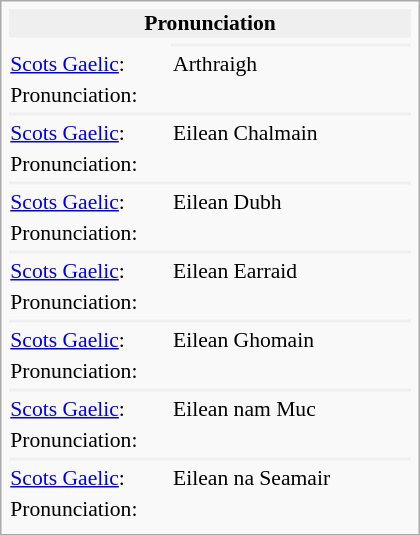<table class="collapsible infobox collapsed" width="280" style="font-size: 90%;">
<tr>
<th colspan="2" bgcolor="#efefef">Pronunciation</th>
</tr>
<tr class="note">
</tr>
<tr style="vertical-align: top;">
<td style="width: 40%;"></td>
<th colspan="2" bgcolor="#efefef"></th>
</tr>
<tr>
<td><a href='#'>Scots Gaelic</a>:</td>
<td>Arthraigh</td>
</tr>
<tr>
<td>Pronunciation:</td>
<td></td>
</tr>
<tr>
<th colspan="2" bgcolor="#efefef"></th>
</tr>
<tr>
<td><a href='#'>Scots Gaelic</a>:</td>
<td>Eilean Chalmain</td>
</tr>
<tr>
<td>Pronunciation:</td>
<td></td>
</tr>
<tr>
<th colspan="2" bgcolor="#efefef"></th>
</tr>
<tr>
<td><a href='#'>Scots Gaelic</a>:</td>
<td>Eilean Dubh</td>
</tr>
<tr>
<td>Pronunciation:</td>
<td></td>
</tr>
<tr>
<th colspan="2" bgcolor="#efefef"></th>
</tr>
<tr>
<td><a href='#'>Scots Gaelic</a>:</td>
<td>Eilean Earraid</td>
</tr>
<tr>
<td>Pronunciation:</td>
<td></td>
</tr>
<tr>
<th colspan="2" bgcolor="#efefef"></th>
</tr>
<tr>
<td><a href='#'>Scots Gaelic</a>:</td>
<td>Eilean Ghomain</td>
</tr>
<tr>
<td>Pronunciation:</td>
<td></td>
</tr>
<tr>
<th colspan="2" bgcolor="#efefef"></th>
</tr>
<tr>
<td><a href='#'>Scots Gaelic</a>:</td>
<td>Eilean nam Muc</td>
</tr>
<tr>
<td>Pronunciation:</td>
<td></td>
</tr>
<tr>
<th colspan="2" bgcolor="#efefef"></th>
</tr>
<tr>
<td><a href='#'>Scots Gaelic</a>:</td>
<td>Eilean na Seamair</td>
</tr>
<tr>
<td>Pronunciation:</td>
<td></td>
</tr>
<tr>
</tr>
</table>
